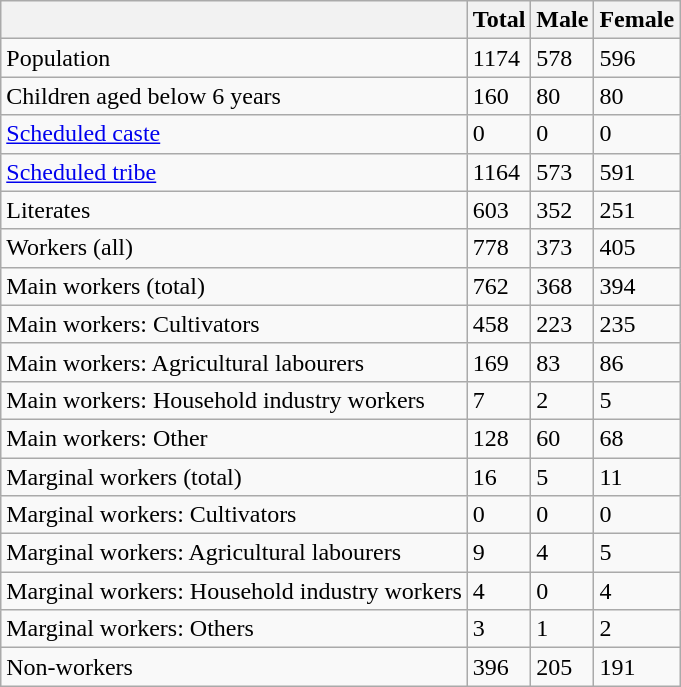<table class="wikitable sortable">
<tr>
<th></th>
<th>Total</th>
<th>Male</th>
<th>Female</th>
</tr>
<tr>
<td>Population</td>
<td>1174</td>
<td>578</td>
<td>596</td>
</tr>
<tr>
<td>Children aged below 6 years</td>
<td>160</td>
<td>80</td>
<td>80</td>
</tr>
<tr>
<td><a href='#'>Scheduled caste</a></td>
<td>0</td>
<td>0</td>
<td>0</td>
</tr>
<tr>
<td><a href='#'>Scheduled tribe</a></td>
<td>1164</td>
<td>573</td>
<td>591</td>
</tr>
<tr>
<td>Literates</td>
<td>603</td>
<td>352</td>
<td>251</td>
</tr>
<tr>
<td>Workers (all)</td>
<td>778</td>
<td>373</td>
<td>405</td>
</tr>
<tr>
<td>Main workers (total)</td>
<td>762</td>
<td>368</td>
<td>394</td>
</tr>
<tr>
<td>Main workers: Cultivators</td>
<td>458</td>
<td>223</td>
<td>235</td>
</tr>
<tr>
<td>Main workers: Agricultural labourers</td>
<td>169</td>
<td>83</td>
<td>86</td>
</tr>
<tr>
<td>Main workers: Household industry workers</td>
<td>7</td>
<td>2</td>
<td>5</td>
</tr>
<tr>
<td>Main workers: Other</td>
<td>128</td>
<td>60</td>
<td>68</td>
</tr>
<tr>
<td>Marginal workers (total)</td>
<td>16</td>
<td>5</td>
<td>11</td>
</tr>
<tr>
<td>Marginal workers: Cultivators</td>
<td>0</td>
<td>0</td>
<td>0</td>
</tr>
<tr>
<td>Marginal workers: Agricultural labourers</td>
<td>9</td>
<td>4</td>
<td>5</td>
</tr>
<tr>
<td>Marginal workers: Household industry workers</td>
<td>4</td>
<td>0</td>
<td>4</td>
</tr>
<tr>
<td>Marginal workers: Others</td>
<td>3</td>
<td>1</td>
<td>2</td>
</tr>
<tr>
<td>Non-workers</td>
<td>396</td>
<td>205</td>
<td>191</td>
</tr>
</table>
